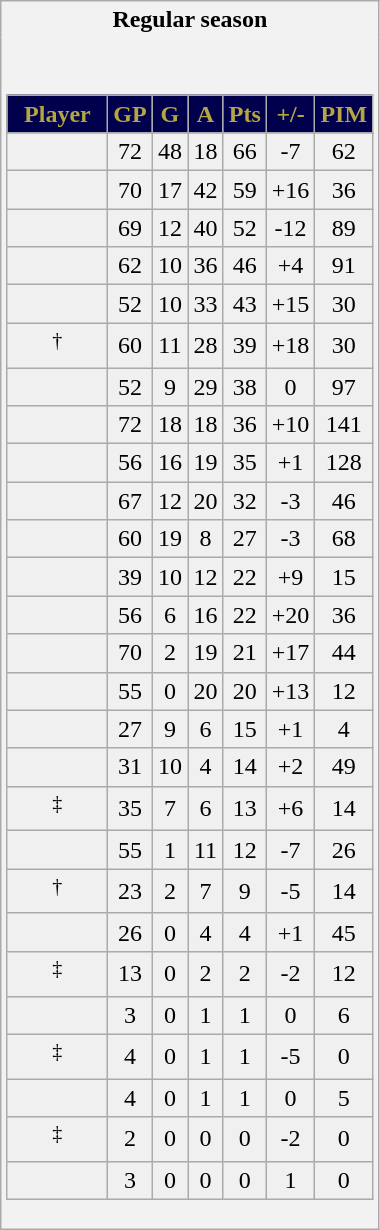<table class="wikitable" style="border: 1px solid #aaa;">
<tr>
<th style="border: 0;">Regular season</th>
</tr>
<tr>
<td style="background: #f2f2f2; border: 0; text-align: center;"><br><table class="wikitable sortable" width="100%">
<tr align=center>
<th style="background:#00004D;color:#B5A642;" width="40%">Player</th>
<th style="background:#00004D;color:#B5A642;" width="10%">GP</th>
<th style="background:#00004D;color:#B5A642;" width="10%">G</th>
<th style="background:#00004D;color:#B5A642;" width="10%">A</th>
<th style="background:#00004D;color:#B5A642;" width="10%">Pts</th>
<th style="background:#00004D;color:#B5A642;" width="10%">+/-</th>
<th style="background:#00004D;color:#B5A642;" width="10%">PIM</th>
</tr>
<tr align=center>
</tr>
<tr bgcolor="#f0f0f0">
<td></td>
<td>72</td>
<td>48</td>
<td>18</td>
<td>66</td>
<td>-7</td>
<td>62</td>
</tr>
<tr bgcolor="#f0f0f0">
<td></td>
<td>70</td>
<td>17</td>
<td>42</td>
<td>59</td>
<td>+16</td>
<td>36</td>
</tr>
<tr bgcolor="#f0f0f0">
<td></td>
<td>69</td>
<td>12</td>
<td>40</td>
<td>52</td>
<td>-12</td>
<td>89</td>
</tr>
<tr bgcolor="#f0f0f0">
<td></td>
<td>62</td>
<td>10</td>
<td>36</td>
<td>46</td>
<td>+4</td>
<td>91</td>
</tr>
<tr bgcolor="#f0f0f0">
<td></td>
<td>52</td>
<td>10</td>
<td>33</td>
<td>43</td>
<td>+15</td>
<td>30</td>
</tr>
<tr bgcolor="#f0f0f0">
<td><sup>†</sup></td>
<td>60</td>
<td>11</td>
<td>28</td>
<td>39</td>
<td>+18</td>
<td>30</td>
</tr>
<tr bgcolor="#f0f0f0">
<td></td>
<td>52</td>
<td>9</td>
<td>29</td>
<td>38</td>
<td>0</td>
<td>97</td>
</tr>
<tr bgcolor="#f0f0f0">
<td></td>
<td>72</td>
<td>18</td>
<td>18</td>
<td>36</td>
<td>+10</td>
<td>141</td>
</tr>
<tr bgcolor="#f0f0f0">
<td></td>
<td>56</td>
<td>16</td>
<td>19</td>
<td>35</td>
<td>+1</td>
<td>128</td>
</tr>
<tr bgcolor="#f0f0f0">
<td></td>
<td>67</td>
<td>12</td>
<td>20</td>
<td>32</td>
<td>-3</td>
<td>46</td>
</tr>
<tr bgcolor="#f0f0f0">
<td></td>
<td>60</td>
<td>19</td>
<td>8</td>
<td>27</td>
<td>-3</td>
<td>68</td>
</tr>
<tr bgcolor="#f0f0f0">
<td></td>
<td>39</td>
<td>10</td>
<td>12</td>
<td>22</td>
<td>+9</td>
<td>15</td>
</tr>
<tr bgcolor="#f0f0f0">
<td></td>
<td>56</td>
<td>6</td>
<td>16</td>
<td>22</td>
<td>+20</td>
<td>36</td>
</tr>
<tr bgcolor="#f0f0f0">
<td></td>
<td>70</td>
<td>2</td>
<td>19</td>
<td>21</td>
<td>+17</td>
<td>44</td>
</tr>
<tr bgcolor="#f0f0f0">
<td></td>
<td>55</td>
<td>0</td>
<td>20</td>
<td>20</td>
<td>+13</td>
<td>12</td>
</tr>
<tr bgcolor="#f0f0f0">
<td></td>
<td>27</td>
<td>9</td>
<td>6</td>
<td>15</td>
<td>+1</td>
<td>4</td>
</tr>
<tr bgcolor="#f0f0f0">
<td></td>
<td>31</td>
<td>10</td>
<td>4</td>
<td>14</td>
<td>+2</td>
<td>49</td>
</tr>
<tr bgcolor="#f0f0f0">
<td> <sup>‡</sup></td>
<td>35</td>
<td>7</td>
<td>6</td>
<td>13</td>
<td>+6</td>
<td>14</td>
</tr>
<tr bgcolor="#f0f0f0">
<td></td>
<td>55</td>
<td>1</td>
<td>11</td>
<td>12</td>
<td>-7</td>
<td>26</td>
</tr>
<tr bgcolor="#f0f0f0">
<td><sup>†</sup></td>
<td>23</td>
<td>2</td>
<td>7</td>
<td>9</td>
<td>-5</td>
<td>14</td>
</tr>
<tr bgcolor="#f0f0f0">
<td></td>
<td>26</td>
<td>0</td>
<td>4</td>
<td>4</td>
<td>+1</td>
<td>45</td>
</tr>
<tr bgcolor="#f0f0f0">
<td> <sup>‡</sup></td>
<td>13</td>
<td>0</td>
<td>2</td>
<td>2</td>
<td>-2</td>
<td>12</td>
</tr>
<tr bgcolor="#f0f0f0">
<td></td>
<td>3</td>
<td>0</td>
<td>1</td>
<td>1</td>
<td>0</td>
<td>6</td>
</tr>
<tr bgcolor="#f0f0f0">
<td> <sup>‡</sup></td>
<td>4</td>
<td>0</td>
<td>1</td>
<td>1</td>
<td>-5</td>
<td>0</td>
</tr>
<tr bgcolor="#f0f0f0">
<td></td>
<td>4</td>
<td>0</td>
<td>1</td>
<td>1</td>
<td>0</td>
<td>5</td>
</tr>
<tr bgcolor="#f0f0f0">
<td> <sup>‡</sup></td>
<td>2</td>
<td>0</td>
<td>0</td>
<td>0</td>
<td>-2</td>
<td>0</td>
</tr>
<tr bgcolor="#f0f0f0">
<td></td>
<td>3</td>
<td>0</td>
<td>0</td>
<td>0</td>
<td>1</td>
<td>0</td>
</tr>
</table>
</td>
</tr>
</table>
